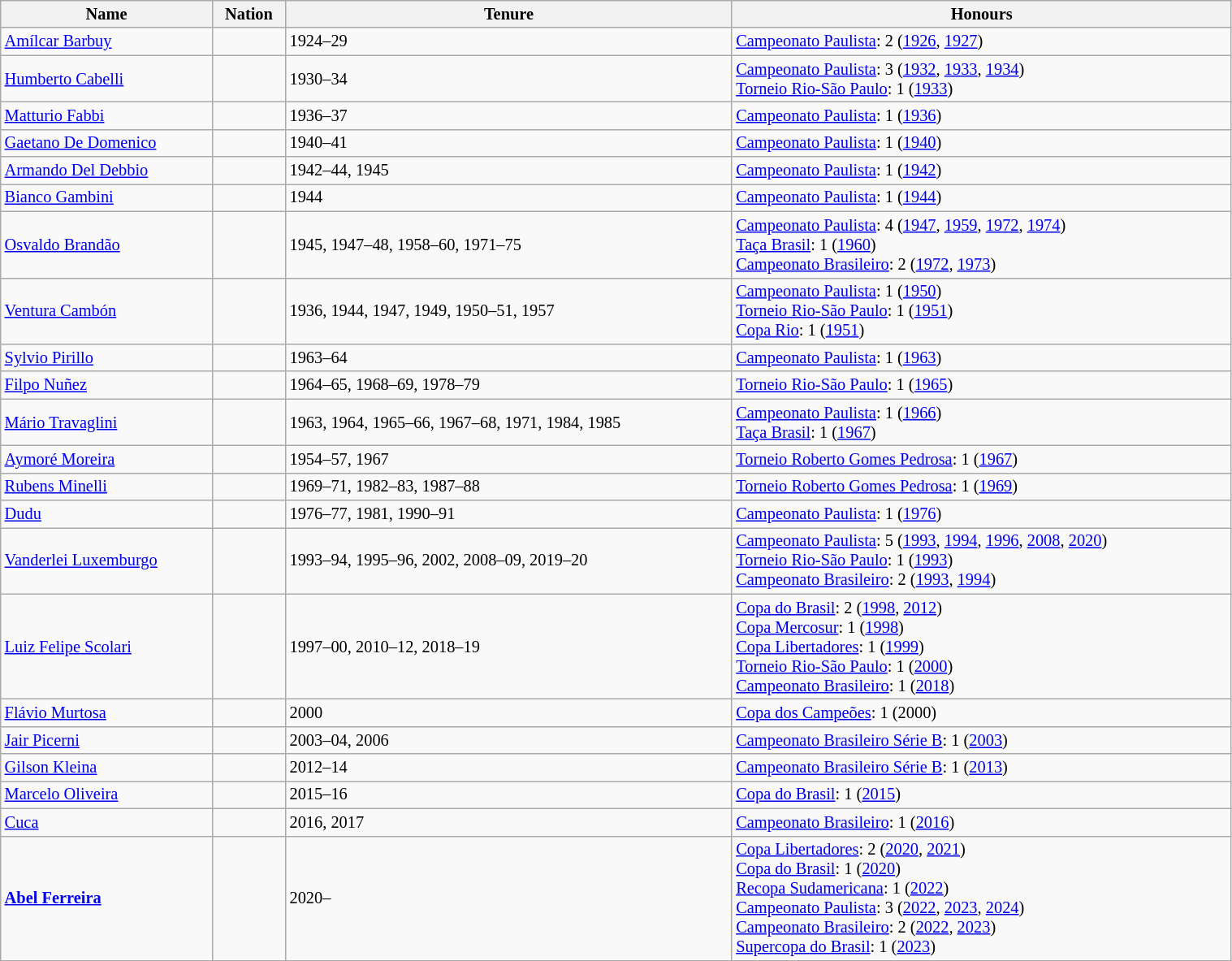<table class="wikitable sortable" style="width:80%; font-size:85%; style="text-align: left">
<tr>
<th>Name</th>
<th>Nation</th>
<th>Tenure</th>
<th>Honours</th>
</tr>
<tr>
<td align="left"><a href='#'>Amílcar Barbuy</a></td>
<td></td>
<td>1924–29</td>
<td><a href='#'>Campeonato Paulista</a>: 2 (<a href='#'>1926</a>, <a href='#'>1927</a>)</td>
</tr>
<tr>
<td align="left"><a href='#'>Humberto Cabelli</a></td>
<td></td>
<td>1930–34</td>
<td><a href='#'>Campeonato Paulista</a>: 3 (<a href='#'>1932</a>, <a href='#'>1933</a>, <a href='#'>1934</a>) <br> <a href='#'>Torneio Rio-São Paulo</a>: 1 (<a href='#'>1933</a>)</td>
</tr>
<tr>
<td align="left"><a href='#'>Matturio Fabbi</a></td>
<td></td>
<td>1936–37</td>
<td><a href='#'>Campeonato Paulista</a>: 1 (<a href='#'>1936</a>)</td>
</tr>
<tr>
<td align="left"><a href='#'>Gaetano De Domenico</a></td>
<td></td>
<td>1940–41</td>
<td><a href='#'>Campeonato Paulista</a>: 1 (<a href='#'>1940</a>)</td>
</tr>
<tr>
<td align="left"><a href='#'>Armando Del Debbio</a></td>
<td></td>
<td>1942–44, 1945</td>
<td><a href='#'>Campeonato Paulista</a>: 1 (<a href='#'>1942</a>)</td>
</tr>
<tr>
<td align="left"><a href='#'>Bianco Gambini</a></td>
<td></td>
<td>1944</td>
<td><a href='#'>Campeonato Paulista</a>: 1 (<a href='#'>1944</a>)</td>
</tr>
<tr>
<td align="left"><a href='#'>Osvaldo Brandão</a></td>
<td></td>
<td>1945, 1947–48, 1958–60, 1971–75</td>
<td><a href='#'>Campeonato Paulista</a>: 4 (<a href='#'>1947</a>, <a href='#'>1959</a>, <a href='#'>1972</a>, <a href='#'>1974</a>) <br> <a href='#'>Taça Brasil</a>: 1 (<a href='#'>1960</a>) <br> <a href='#'>Campeonato Brasileiro</a>: 2 (<a href='#'>1972</a>, <a href='#'>1973</a>)</td>
</tr>
<tr>
<td align="left"><a href='#'>Ventura Cambón</a></td>
<td></td>
<td>1936, 1944, 1947, 1949, 1950–51, 1957</td>
<td><a href='#'>Campeonato Paulista</a>: 1 (<a href='#'>1950</a>) <br> <a href='#'>Torneio Rio-São Paulo</a>: 1 (<a href='#'>1951</a>) <br> <a href='#'>Copa Rio</a>: 1 (<a href='#'>1951</a>)</td>
</tr>
<tr>
<td align="left"><a href='#'>Sylvio Pirillo</a></td>
<td></td>
<td>1963–64</td>
<td><a href='#'>Campeonato Paulista</a>: 1 (<a href='#'>1963</a>)</td>
</tr>
<tr>
<td align="left"><a href='#'>Filpo Nuñez</a></td>
<td></td>
<td>1964–65, 1968–69, 1978–79</td>
<td><a href='#'>Torneio Rio-São Paulo</a>: 1 (<a href='#'>1965</a>)</td>
</tr>
<tr>
<td align="left"><a href='#'>Mário Travaglini</a></td>
<td></td>
<td>1963, 1964, 1965–66, 1967–68, 1971, 1984, 1985</td>
<td><a href='#'>Campeonato Paulista</a>: 1 (<a href='#'>1966</a>) <br> <a href='#'>Taça Brasil</a>: 1 (<a href='#'>1967</a>)</td>
</tr>
<tr>
<td align="left"><a href='#'>Aymoré Moreira</a></td>
<td></td>
<td>1954–57, 1967</td>
<td><a href='#'>Torneio Roberto Gomes Pedrosa</a>: 1 (<a href='#'>1967</a>)</td>
</tr>
<tr>
<td align="left"><a href='#'>Rubens Minelli</a></td>
<td></td>
<td>1969–71, 1982–83, 1987–88</td>
<td><a href='#'>Torneio Roberto Gomes Pedrosa</a>: 1 (<a href='#'>1969</a>)</td>
</tr>
<tr>
<td align="left"><a href='#'>Dudu</a></td>
<td></td>
<td>1976–77, 1981, 1990–91</td>
<td><a href='#'>Campeonato Paulista</a>: 1 (<a href='#'>1976</a>)</td>
</tr>
<tr>
<td align="left"><a href='#'>Vanderlei Luxemburgo</a></td>
<td></td>
<td>1993–94, 1995–96, 2002, 2008–09, 2019–20</td>
<td><a href='#'>Campeonato Paulista</a>: 5 (<a href='#'>1993</a>, <a href='#'>1994</a>, <a href='#'>1996</a>, <a href='#'>2008</a>, <a href='#'>2020</a>) <br> <a href='#'>Torneio Rio-São Paulo</a>: 1 (<a href='#'>1993</a>) <br> <a href='#'>Campeonato Brasileiro</a>: 2 (<a href='#'>1993</a>, <a href='#'>1994</a>)</td>
</tr>
<tr>
<td align="left"><a href='#'>Luiz Felipe Scolari</a></td>
<td></td>
<td>1997–00, 2010–12, 2018–19</td>
<td><a href='#'>Copa do Brasil</a>: 2 (<a href='#'>1998</a>, <a href='#'>2012</a>) <br> <a href='#'>Copa Mercosur</a>: 1 (<a href='#'>1998</a>) <br> <a href='#'>Copa Libertadores</a>: 1 (<a href='#'>1999</a>) <br> <a href='#'>Torneio Rio-São Paulo</a>: 1 (<a href='#'>2000</a>) <br> <a href='#'>Campeonato Brasileiro</a>: 1 (<a href='#'>2018</a>)</td>
</tr>
<tr>
<td align="left"><a href='#'>Flávio Murtosa</a></td>
<td></td>
<td>2000</td>
<td><a href='#'>Copa dos Campeões</a>: 1 (2000)</td>
</tr>
<tr>
<td align="left"><a href='#'>Jair Picerni</a></td>
<td></td>
<td>2003–04, 2006</td>
<td><a href='#'>Campeonato Brasileiro Série B</a>: 1 (<a href='#'>2003</a>)</td>
</tr>
<tr>
<td align="left"><a href='#'>Gilson Kleina</a></td>
<td></td>
<td>2012–14</td>
<td><a href='#'>Campeonato Brasileiro Série B</a>: 1 (<a href='#'>2013</a>)</td>
</tr>
<tr>
<td align="left"><a href='#'>Marcelo Oliveira</a></td>
<td></td>
<td>2015–16</td>
<td><a href='#'>Copa do Brasil</a>: 1 (<a href='#'>2015</a>)</td>
</tr>
<tr>
<td align="left"><a href='#'>Cuca</a></td>
<td></td>
<td>2016, 2017</td>
<td><a href='#'>Campeonato Brasileiro</a>: 1 (<a href='#'>2016</a>)</td>
</tr>
<tr>
<td align="left"><strong><a href='#'>Abel Ferreira</a></strong></td>
<td></td>
<td>2020–</td>
<td><a href='#'>Copa Libertadores</a>: 2 (<a href='#'>2020</a>, <a href='#'>2021</a>) <br> <a href='#'>Copa do Brasil</a>: 1 (<a href='#'>2020</a>) <br> <a href='#'>Recopa Sudamericana</a>: 1 (<a href='#'>2022</a>) <br> <a href='#'>Campeonato Paulista</a>: 3 (<a href='#'>2022</a>, <a href='#'>2023</a>, <a href='#'>2024</a>) <br> <a href='#'>Campeonato Brasileiro</a>: 2 (<a href='#'>2022</a>, <a href='#'>2023</a>) <br> <a href='#'>Supercopa do Brasil</a>: 1 (<a href='#'>2023</a>)</td>
</tr>
</table>
